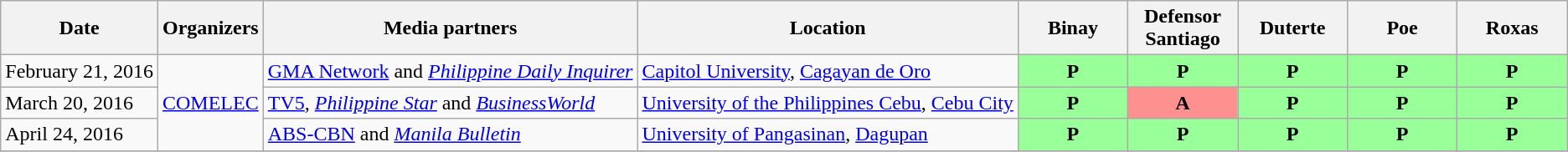<table class="wikitable">
<tr>
<th>Date</th>
<th>Organizers</th>
<th>Media partners</th>
<th>Location</th>
<th style="width:5em;">Binay</th>
<th style="width:5em;">Defensor Santiago</th>
<th style="width:5em;">Duterte</th>
<th style="width:5em;">Poe</th>
<th style="width:5em;">Roxas</th>
</tr>
<tr>
<td>February 21, 2016</td>
<td rowspan="3"><a href='#'>COMELEC</a></td>
<td><a href='#'>GMA Network</a> and <em><a href='#'>Philippine Daily Inquirer</a></em></td>
<td><a href='#'>Capitol University</a>, <a href='#'>Cagayan de Oro</a></td>
<td style="background-color:#99ff99; color:black; text-align:center;"><strong>P</strong></td>
<td style="background-color:#99ff99; color:black; text-align:center;"><strong>P</strong></td>
<td style="background-color:#99ff99; color:black; text-align:center;"><strong>P</strong></td>
<td style="background-color:#99ff99; color:black; text-align:center;"><strong>P</strong></td>
<td style="background-color:#99ff99; color:black; text-align:center;"><strong>P</strong></td>
</tr>
<tr>
<td>March 20, 2016</td>
<td><a href='#'>TV5</a>, <em><a href='#'>Philippine Star</a></em> and <em><a href='#'>BusinessWorld</a></em></td>
<td><a href='#'>University of the Philippines Cebu</a>, <a href='#'>Cebu City</a></td>
<td style="background-color:#99ff99; color:black; text-align:center;"><strong>P</strong></td>
<td style="background-color:#ff9090; color:black; text-align:center;"><strong>A</strong></td>
<td style="background-color:#99ff99; color:black; text-align:center;"><strong>P</strong></td>
<td style="background-color:#99ff99; color:black; text-align:center;"><strong>P</strong></td>
<td style="background-color:#99ff99; color:black; text-align:center;"><strong>P</strong></td>
</tr>
<tr>
<td>April 24, 2016</td>
<td><a href='#'>ABS-CBN</a> and <em><a href='#'>Manila Bulletin</a></em></td>
<td><a href='#'>University of Pangasinan</a>, <a href='#'>Dagupan</a></td>
<td style="background-color:#99ff99; color:black; text-align:center;"><strong>P</strong></td>
<td style="background-color:#99ff99; color:black; text-align:center;"><strong>P</strong></td>
<td style="background-color:#99ff99; color:black; text-align:center;"><strong>P</strong></td>
<td style="background-color:#99ff99; color:black; text-align:center;"><strong>P</strong></td>
<td style="background-color:#99ff99; color:black; text-align:center;"><strong>P</strong></td>
</tr>
<tr>
</tr>
</table>
